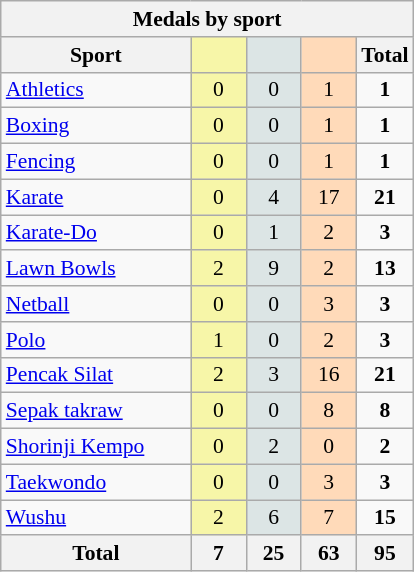<table class="wikitable" style="font-size:90%; text-align:center;">
<tr>
<th colspan=5>Medals by sport</th>
</tr>
<tr>
<th width=120>Sport</th>
<th scope="col" width=30 style="background:#F7F6A8;"></th>
<th scope="col" width=30 style="background:#DCE5E5;"></th>
<th scope="col" width=30 style="background:#FFDAB9;"></th>
<th width=30>Total</th>
</tr>
<tr>
<td align=left><a href='#'>Athletics</a></td>
<td style="background:#F7F6A8;">0</td>
<td style="background:#DCE5E5;">0</td>
<td style="background:#FFDAB9;">1</td>
<td><strong>1</strong></td>
</tr>
<tr>
<td align=left><a href='#'>Boxing</a></td>
<td style="background:#F7F6A8;">0</td>
<td style="background:#DCE5E5;">0</td>
<td style="background:#FFDAB9;">1</td>
<td><strong>1</strong></td>
</tr>
<tr>
<td align=left><a href='#'>Fencing</a></td>
<td style="background:#F7F6A8;">0</td>
<td style="background:#DCE5E5;">0</td>
<td style="background:#FFDAB9;">1</td>
<td><strong>1</strong></td>
</tr>
<tr>
<td align=left><a href='#'>Karate</a></td>
<td style="background:#F7F6A8;">0</td>
<td style="background:#DCE5E5;">4</td>
<td style="background:#FFDAB9;">17</td>
<td><strong>21</strong></td>
</tr>
<tr>
<td align=left><a href='#'>Karate-Do</a></td>
<td style="background:#F7F6A8;">0</td>
<td style="background:#DCE5E5;">1</td>
<td style="background:#FFDAB9;">2</td>
<td><strong>3</strong></td>
</tr>
<tr>
<td align=left><a href='#'>Lawn Bowls</a></td>
<td style="background:#F7F6A8;">2</td>
<td style="background:#DCE5E5;">9</td>
<td style="background:#FFDAB9;">2</td>
<td><strong>13</strong></td>
</tr>
<tr>
<td align=left><a href='#'>Netball</a></td>
<td style="background:#F7F6A8;">0</td>
<td style="background:#DCE5E5;">0</td>
<td style="background:#FFDAB9;">3</td>
<td><strong>3</strong></td>
</tr>
<tr>
<td align=left><a href='#'>Polo</a></td>
<td style="background:#F7F6A8;">1</td>
<td style="background:#DCE5E5;">0</td>
<td style="background:#FFDAB9;">2</td>
<td><strong>3</strong></td>
</tr>
<tr>
<td align=left><a href='#'>Pencak Silat</a></td>
<td style="background:#F7F6A8;">2</td>
<td style="background:#DCE5E5;">3</td>
<td style="background:#FFDAB9;">16</td>
<td><strong>21</strong></td>
</tr>
<tr>
<td align=left><a href='#'>Sepak takraw</a></td>
<td style="background:#F7F6A8;">0</td>
<td style="background:#DCE5E5;">0</td>
<td style="background:#FFDAB9;">8</td>
<td><strong>8</strong></td>
</tr>
<tr>
<td align=left><a href='#'>Shorinji Kempo</a></td>
<td style="background:#F7F6A8;">0</td>
<td style="background:#DCE5E5;">2</td>
<td style="background:#FFDAB9;">0</td>
<td><strong>2</strong></td>
</tr>
<tr>
<td align=left><a href='#'>Taekwondo</a></td>
<td style="background:#F7F6A8;">0</td>
<td style="background:#DCE5E5;">0</td>
<td style="background:#FFDAB9;">3</td>
<td><strong>3</strong></td>
</tr>
<tr>
<td align=left><a href='#'>Wushu</a></td>
<td style="background:#F7F6A8;">2</td>
<td style="background:#DCE5E5;">6</td>
<td style="background:#FFDAB9;">7</td>
<td><strong>15</strong></td>
</tr>
<tr class="sortbottom">
<th>Total</th>
<th>7</th>
<th>25</th>
<th>63</th>
<th>95</th>
</tr>
</table>
